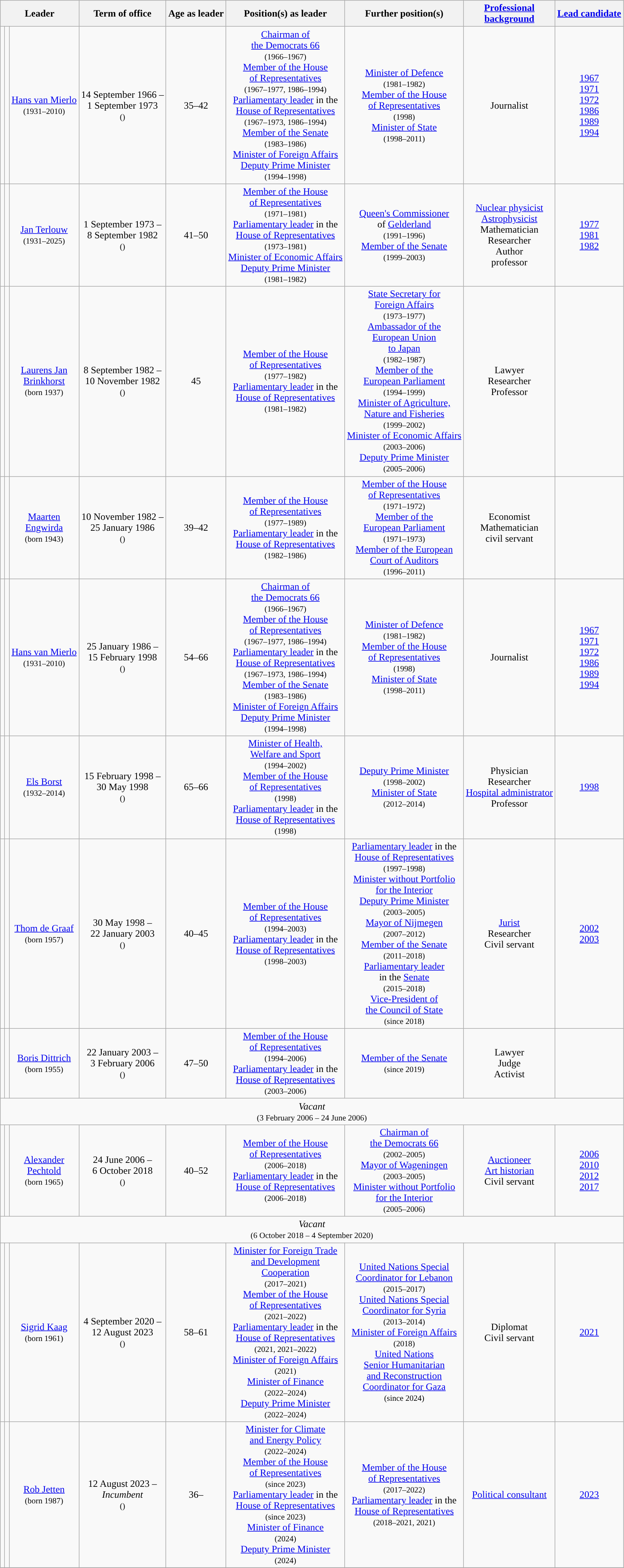<table class="wikitable" style="text-align:center">
<tr>
<th colspan=3>Leader</th>
<th>Term of office</th>
<th>Age as leader</th>
<th>Position(s) as leader</th>
<th>Further position(s)</th>
<th><a href='#'>Professional <br> background</a></th>
<th><a href='#'>Lead candidate</a></th>
</tr>
<tr>
<td style="background:"></td>
<td></td>
<td><a href='#'>Hans van Mierlo</a> <br> <small>(1931–2010)</small></td>
<td>14 September 1966 – <br> 1 September 1973 <br> <small>()</small></td>
<td>35–42</td>
<td><a href='#'>Chairman of <br> the Democrats 66</a> <br> <small>(1966–1967)</small> <br> <a href='#'>Member of the House <br> of Representatives</a> <br> <small>(1967–1977, 1986–1994)</small> <br> <a href='#'>Parliamentary leader</a> in the <br> <a href='#'>House of Representatives</a> <br> <small>(1967–1973, 1986–1994)</small> <br> <a href='#'>Member of the Senate</a> <br> <small>(1983–1986)</small> <br> <a href='#'>Minister of Foreign Affairs</a> <br> <a href='#'>Deputy Prime Minister</a> <br> <small>(1994–1998)</small></td>
<td><a href='#'>Minister of Defence</a> <br> <small>(1981–1982)</small> <br> <a href='#'>Member of the House <br> of Representatives</a> <br> <small>(1998)</small> <br> <a href='#'>Minister of State</a> <br> <small>(1998–2011)</small></td>
<td>Journalist</td>
<td><a href='#'>1967</a> <br> <a href='#'>1971</a> <br> <a href='#'>1972</a> <br> <a href='#'>1986</a> <br> <a href='#'>1989</a> <br> <a href='#'>1994</a></td>
</tr>
<tr>
<td style="background:"></td>
<td></td>
<td><a href='#'>Jan Terlouw</a> <br> <small>(1931–2025)</small></td>
<td>1 September 1973 – <br> 8 September 1982 <br> <small>()</small></td>
<td>41–50</td>
<td><a href='#'>Member of the House <br> of Representatives</a> <br> <small>(1971–1981)</small> <br> <a href='#'>Parliamentary leader</a> in the <br> <a href='#'>House of Representatives</a> <br> <small>(1973–1981)</small> <br> <a href='#'>Minister of Economic Affairs</a> <br> <a href='#'>Deputy Prime Minister</a> <br> <small>(1981–1982)</small></td>
<td><a href='#'>Queen's Commissioner</a> <br> of <a href='#'>Gelderland</a> <br> <small>(1991–1996)</small> <br> <a href='#'>Member of the Senate</a> <br> <small>(1999–2003)</small></td>
<td><a href='#'>Nuclear physicist</a> <br> <a href='#'>Astrophysicist</a> <br> Mathematician <br> Researcher <br> Author <br> professor</td>
<td><a href='#'>1977</a> <br> <a href='#'>1981</a> <br> <a href='#'>1982</a></td>
</tr>
<tr>
<td style="background:"></td>
<td></td>
<td><a href='#'>Laurens Jan <br> Brinkhorst</a> <br> <small>(born 1937)</small></td>
<td>8 September 1982 – <br> 10 November 1982 <br> <small>()</small></td>
<td>45</td>
<td><a href='#'>Member of the House <br> of Representatives</a> <br> <small>(1977–1982)</small> <br> <a href='#'>Parliamentary leader</a> in the <br> <a href='#'>House of Representatives</a> <br> <small>(1981–1982)</small></td>
<td><a href='#'>State Secretary for <br> Foreign Affairs</a> <br> <small>(1973–1977)</small> <br> <a href='#'>Ambassador of the <br> European Union <br> to Japan</a> <br> <small>(1982–1987)</small> <br> <a href='#'>Member of the <br> European Parliament</a> <br> <small>(1994–1999)</small> <br> <a href='#'>Minister of Agriculture, <br> Nature and Fisheries</a> <br> <small>(1999–2002)</small> <br> <a href='#'>Minister of Economic Affairs</a> <br> <small>(2003–2006)</small> <br> <a href='#'>Deputy Prime Minister</a> <br> <small>(2005–2006)</small></td>
<td>Lawyer <br> Researcher <br> Professor</td>
<td></td>
</tr>
<tr>
<td style="background:"></td>
<td></td>
<td><a href='#'>Maarten <br> Engwirda</a> <br> <small>(born 1943)</small></td>
<td>10 November 1982 – <br> 25 January 1986 <br> <small>()</small></td>
<td>39–42</td>
<td><a href='#'>Member of the House <br> of Representatives</a> <br> <small>(1977–1989)</small> <br> <a href='#'>Parliamentary leader</a> in the <br> <a href='#'>House of Representatives</a> <br> <small>(1982–1986)</small></td>
<td><a href='#'>Member of the House <br> of Representatives</a> <br> <small>(1971–1972)</small> <br> <a href='#'>Member of the <br> European Parliament</a> <br> <small>(1971–1973)</small> <br> <a href='#'>Member of the European <br> Court of Auditors</a> <br> <small>(1996–2011)</small></td>
<td>Economist <br> Mathematician <br> civil servant</td>
<td></td>
</tr>
<tr>
<td style="background:"></td>
<td></td>
<td><a href='#'>Hans van Mierlo</a> <br> <small>(1931–2010)</small></td>
<td>25 January 1986 – <br> 15 February 1998 <br> <small>()</small></td>
<td>54–66</td>
<td><a href='#'>Chairman of <br> the Democrats 66</a> <br> <small>(1966–1967)</small> <br> <a href='#'>Member of the House <br> of Representatives</a> <br> <small>(1967–1977, 1986–1994)</small> <br> <a href='#'>Parliamentary leader</a> in the <br> <a href='#'>House of Representatives</a> <br> <small>(1967–1973, 1986–1994)</small> <br> <a href='#'>Member of the Senate</a> <br> <small>(1983–1986)</small> <br> <a href='#'>Minister of Foreign Affairs</a> <br> <a href='#'>Deputy Prime Minister</a> <br> <small>(1994–1998)</small></td>
<td><a href='#'>Minister of Defence</a> <br> <small>(1981–1982)</small> <br> <a href='#'>Member of the House <br> of Representatives</a> <br> <small>(1998)</small> <br> <a href='#'>Minister of State</a> <br> <small>(1998–2011)</small></td>
<td>Journalist</td>
<td><a href='#'>1967</a> <br>  <a href='#'>1971</a> <br> <a href='#'>1972</a> <br> <a href='#'>1986</a> <br> <a href='#'>1989</a> <br> <a href='#'>1994</a></td>
</tr>
<tr>
<td style="background:"></td>
<td></td>
<td><a href='#'>Els Borst</a> <br> <small>(1932–2014)</small></td>
<td>15 February 1998 – <br> 30 May 1998 <br> <small>()</small></td>
<td>65–66</td>
<td><a href='#'>Minister of Health, <br> Welfare and Sport</a> <br> <small>(1994–2002)</small> <br> <a href='#'>Member of the House <br> of Representatives</a> <br> <small>(1998)</small> <br> <a href='#'>Parliamentary leader</a> in the <br> <a href='#'>House of Representatives</a> <br> <small>(1998)</small></td>
<td><a href='#'>Deputy Prime Minister</a> <br> <small>(1998–2002)</small> <br> <a href='#'>Minister of State</a> <br> <small>(2012–2014)</small></td>
<td>Physician <br> Researcher <br> <a href='#'>Hospital administrator</a> <br> Professor</td>
<td><a href='#'>1998</a></td>
</tr>
<tr>
<td style="background:"></td>
<td></td>
<td><a href='#'>Thom de Graaf</a> <br> <small>(born 1957)</small></td>
<td>30 May 1998 – <br> 22 January 2003 <br> <small>()</small></td>
<td>40–45</td>
<td><a href='#'>Member of the House <br> of Representatives</a> <br> <small>(1994–2003)</small> <br> <a href='#'>Parliamentary leader</a> in the <br> <a href='#'>House of Representatives</a> <br> <small>(1998–2003)</small></td>
<td><a href='#'>Parliamentary leader</a> in the <br> <a href='#'>House of Representatives</a> <br> <small>(1997–1998)</small> <br> <a href='#'>Minister without Portfolio <br> for the Interior</a>  <br> <a href='#'>Deputy Prime Minister</a> <br> <small>(2003–2005)</small> <br> <a href='#'>Mayor of Nijmegen</a> <br> <small>(2007–2012)</small> <br> <a href='#'>Member of the Senate</a> <br> <small>(2011–2018)</small> <br> <a href='#'>Parliamentary leader</a> <br> in the <a href='#'>Senate</a> <br> <small>(2015–2018)</small> <br> <a href='#'>Vice-President of <br> the Council of State</a> <br> <small>(since 2018)</small></td>
<td><a href='#'>Jurist</a> <br> Researcher <br> Civil servant</td>
<td><a href='#'>2002</a> <br> <a href='#'>2003</a></td>
</tr>
<tr>
<td style="background:"></td>
<td></td>
<td><a href='#'>Boris Dittrich</a> <br> <small>(born 1955)</small></td>
<td>22 January 2003 – <br> 3 February 2006 <br> <small>()</small></td>
<td>47–50</td>
<td><a href='#'>Member of the House <br> of Representatives</a> <br> <small>(1994–2006)</small> <br> <a href='#'>Parliamentary leader</a> in the <br> <a href='#'>House of Representatives</a> <br> <small>(2003–2006)</small></td>
<td><a href='#'>Member of the Senate</a> <br> <small>(since 2019)</small></td>
<td>Lawyer <br> Judge <br> Activist</td>
<td></td>
</tr>
<tr>
<td colspan=9><em>Vacant</em> <br> <small>(3 February 2006 – 24 June 2006)</small> <br> </td>
</tr>
<tr>
<td style="background:"></td>
<td></td>
<td><a href='#'>Alexander <br> Pechtold</a> <br> <small>(born 1965)</small></td>
<td>24 June 2006 – <br> 6 October 2018 <br> <small>()</small></td>
<td>40–52</td>
<td><a href='#'>Member of the House <br> of Representatives</a> <br> <small>(2006–2018)</small> <br> <a href='#'>Parliamentary leader</a> in the <br> <a href='#'>House of Representatives</a> <br> <small>(2006–2018)</small></td>
<td><a href='#'>Chairman of <br> the Democrats 66</a> <br> <small>(2002–2005)</small> <br> <a href='#'>Mayor of Wageningen</a> <br> <small>(2003–2005)</small> <br> <a href='#'>Minister without Portfolio <br> for the Interior</a> <br> <small>(2005–2006)</small></td>
<td><a href='#'>Auctioneer</a> <br> <a href='#'>Art historian</a> <br> Civil servant</td>
<td><a href='#'>2006</a> <br> <a href='#'>2010</a> <br> <a href='#'>2012</a> <br> <a href='#'>2017</a></td>
</tr>
<tr>
<td colspan=9><em>Vacant</em> <br> <small>(6 October 2018 – 4 September 2020)</small> <br> </td>
</tr>
<tr>
<td style="background:"></td>
<td></td>
<td><a href='#'>Sigrid Kaag</a> <br> <small>(born 1961)</small></td>
<td>4 September 2020 – <br> 12 August 2023 <br> <small>()</small></td>
<td>58–61</td>
<td><a href='#'>Minister for Foreign Trade <br> and Development <br> Cooperation</a> <br> <small>(2017–2021)</small> <br> <a href='#'>Member of the House <br> of Representatives</a> <br> <small>(2021–2022)</small> <br> <a href='#'>Parliamentary leader</a> in the <br> <a href='#'>House of Representatives</a> <br> <small>(2021, 2021–2022)</small> <br> <a href='#'>Minister of Foreign Affairs</a> <br> <small>(2021)</small> <br> <a href='#'>Minister of Finance</a> <br> <small>(2022–2024)</small><br><a href='#'>Deputy Prime Minister</a> <br> <small>(2022–2024)</small></td>
<td><a href='#'>United Nations Special <br> Coordinator for Lebanon</a> <br> <small>(2015–2017)</small> <br> <a href='#'>United Nations Special <br> Coordinator for Syria</a> <br> <small>(2013–2014)</small> <br> <a href='#'>Minister of Foreign Affairs</a> <br> <small>(2018)</small> <br> <a href='#'>United Nations</a> <br> <a href='#'>Senior Humanitarian <br> and Reconstruction <br> Coordinator for Gaza</a> <br> <small>(since 2024)</small></td>
<td>Diplomat <br> Civil servant</td>
<td><a href='#'>2021</a></td>
</tr>
<tr>
<td style="background:"></td>
<td></td>
<td><a href='#'>Rob Jetten</a> <br> <small>(born 1987)</small></td>
<td>12 August 2023 – <br> <em>Incumbent</em> <br> <small>()</small></td>
<td>36–<em></em></td>
<td><a href='#'>Minister for Climate <br> and Energy Policy</a> <br> <small>(2022–2024)</small> <br> <a href='#'>Member of the House <br> of Representatives</a> <br> <small>(since 2023)</small> <br> <a href='#'>Parliamentary leader</a> in the <br> <a href='#'>House of Representatives</a> <br> <small>(since 2023)</small> <br> <a href='#'>Minister of Finance</a> <br> <small>(2024)</small> <br> <a href='#'>Deputy Prime Minister</a> <br> <small>(2024)</small></td>
<td><a href='#'>Member of the House <br> of Representatives</a> <br> <small>(2017–2022)</small> <br> <a href='#'>Parliamentary leader</a> in the <br> <a href='#'>House of Representatives</a> <br> <small>(2018–2021, 2021)</small></td>
<td><a href='#'>Political consultant</a></td>
<td><a href='#'>2023</a></td>
</tr>
<tr>
</tr>
</table>
